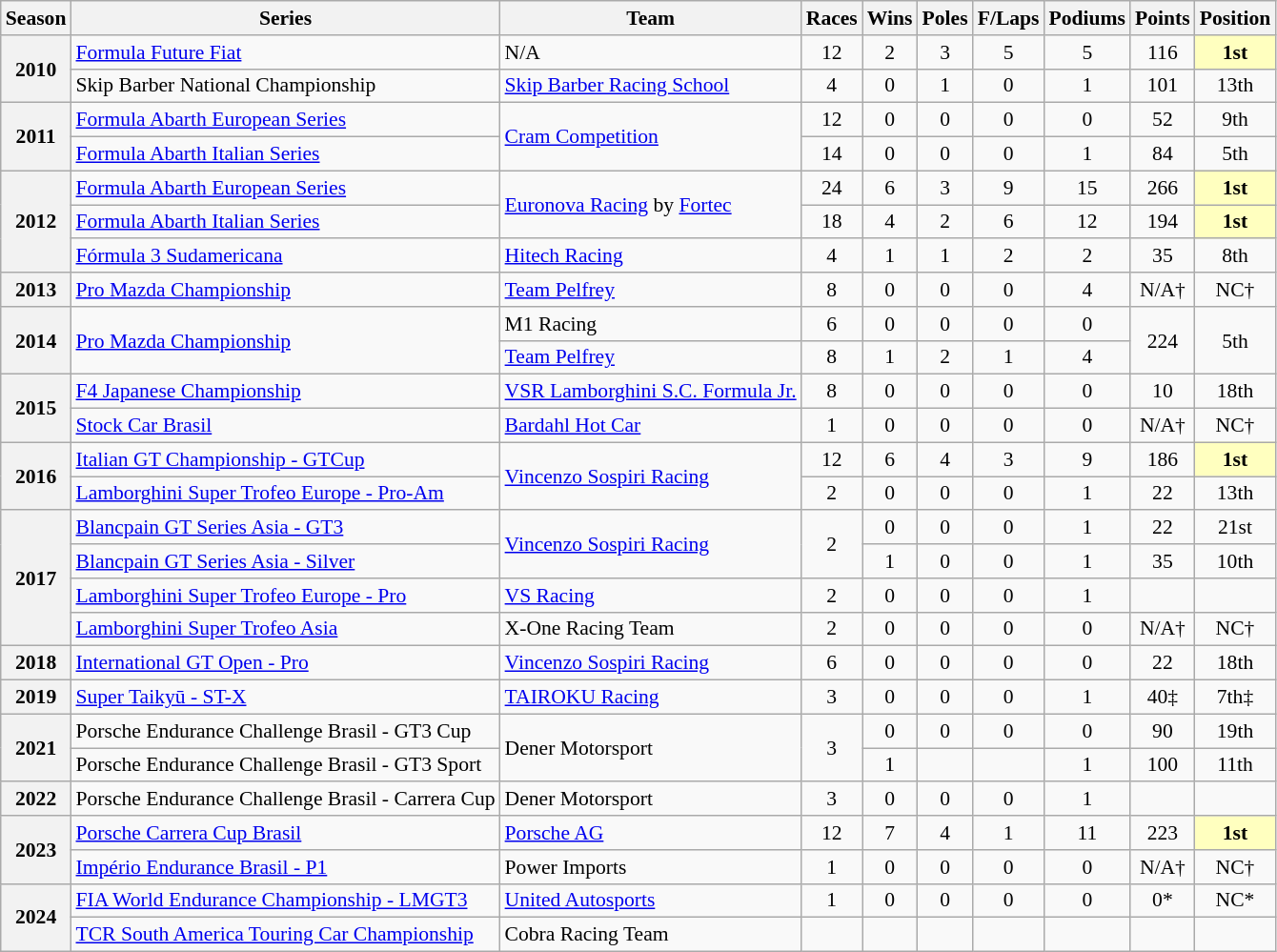<table class="wikitable" style="font-size: 90%; text-align:center">
<tr>
<th>Season</th>
<th>Series</th>
<th>Team</th>
<th>Races</th>
<th>Wins</th>
<th>Poles</th>
<th>F/Laps</th>
<th>Podiums</th>
<th>Points</th>
<th>Position</th>
</tr>
<tr>
<th rowspan="2">2010</th>
<td align=left><a href='#'>Formula Future Fiat</a></td>
<td align=left>N/A</td>
<td>12</td>
<td>2</td>
<td>3</td>
<td>5</td>
<td>5</td>
<td>116</td>
<td style="background:#FFFFBF;"><strong>1st</strong></td>
</tr>
<tr>
<td align=left>Skip Barber National Championship</td>
<td align="left"><a href='#'>Skip Barber Racing School</a></td>
<td>4</td>
<td>0</td>
<td>1</td>
<td>0</td>
<td>1</td>
<td>101</td>
<td>13th</td>
</tr>
<tr>
<th rowspan="2">2011</th>
<td align="left"><a href='#'>Formula Abarth European Series</a></td>
<td rowspan="2" align="left"><a href='#'>Cram Competition</a></td>
<td>12</td>
<td>0</td>
<td>0</td>
<td>0</td>
<td>0</td>
<td>52</td>
<td>9th</td>
</tr>
<tr>
<td align="left"><a href='#'>Formula Abarth Italian Series</a></td>
<td>14</td>
<td>0</td>
<td>0</td>
<td>0</td>
<td>1</td>
<td>84</td>
<td>5th</td>
</tr>
<tr>
<th rowspan="3">2012</th>
<td align="left"><a href='#'>Formula Abarth European Series</a></td>
<td rowspan="2" align="left"><a href='#'>Euronova Racing</a> by <a href='#'>Fortec</a></td>
<td>24</td>
<td>6</td>
<td>3</td>
<td>9</td>
<td>15</td>
<td>266</td>
<td style="background:#FFFFBF;"><strong>1st</strong></td>
</tr>
<tr>
<td align="left"><a href='#'>Formula Abarth Italian Series</a></td>
<td>18</td>
<td>4</td>
<td>2</td>
<td>6</td>
<td>12</td>
<td>194</td>
<td style="background:#FFFFBF;"><strong>1st</strong></td>
</tr>
<tr>
<td align="left"><a href='#'>Fórmula 3 Sudamericana</a></td>
<td align="left"><a href='#'>Hitech Racing</a></td>
<td>4</td>
<td>1</td>
<td>1</td>
<td>2</td>
<td>2</td>
<td>35</td>
<td>8th</td>
</tr>
<tr>
<th>2013</th>
<td align="left"><a href='#'>Pro Mazda Championship</a></td>
<td align="left"><a href='#'>Team Pelfrey</a></td>
<td>8</td>
<td>0</td>
<td>0</td>
<td>0</td>
<td>4</td>
<td>N/A†</td>
<td>NC†</td>
</tr>
<tr>
<th rowspan="2">2014</th>
<td rowspan="2" align="left"><a href='#'>Pro Mazda Championship</a></td>
<td align="left">M1 Racing</td>
<td>6</td>
<td>0</td>
<td>0</td>
<td>0</td>
<td>0</td>
<td rowspan="2">224</td>
<td rowspan="2">5th</td>
</tr>
<tr>
<td align="left"><a href='#'>Team Pelfrey</a></td>
<td>8</td>
<td>1</td>
<td>2</td>
<td>1</td>
<td>4</td>
</tr>
<tr>
<th rowspan="2">2015</th>
<td align="left"><a href='#'>F4 Japanese Championship</a></td>
<td align="left"><a href='#'>VSR Lamborghini S.C. Formula Jr.</a></td>
<td>8</td>
<td>0</td>
<td>0</td>
<td>0</td>
<td>0</td>
<td>10</td>
<td>18th</td>
</tr>
<tr>
<td align="left"><a href='#'>Stock Car Brasil</a></td>
<td align="left"><a href='#'>Bardahl Hot Car</a></td>
<td>1</td>
<td>0</td>
<td>0</td>
<td>0</td>
<td>0</td>
<td>N/A†</td>
<td>NC†</td>
</tr>
<tr>
<th rowspan="2">2016</th>
<td align="left"><a href='#'>Italian GT Championship - GTCup</a></td>
<td rowspan="2" align="left"><a href='#'>Vincenzo Sospiri Racing</a></td>
<td>12</td>
<td>6</td>
<td>4</td>
<td>3</td>
<td>9</td>
<td>186</td>
<td style="background:#FFFFBF;"><strong>1st</strong></td>
</tr>
<tr>
<td align="left"><a href='#'>Lamborghini Super Trofeo Europe - Pro-Am</a></td>
<td>2</td>
<td>0</td>
<td>0</td>
<td>0</td>
<td>1</td>
<td>22</td>
<td>13th</td>
</tr>
<tr>
<th rowspan="4">2017</th>
<td align="left"><a href='#'>Blancpain GT Series Asia - GT3</a></td>
<td rowspan="2" align="left"><a href='#'>Vincenzo Sospiri Racing</a></td>
<td rowspan="2">2</td>
<td>0</td>
<td>0</td>
<td>0</td>
<td>1</td>
<td>22</td>
<td>21st</td>
</tr>
<tr>
<td align="left"><a href='#'>Blancpain GT Series Asia - Silver</a></td>
<td>1</td>
<td>0</td>
<td>0</td>
<td>1</td>
<td>35</td>
<td>10th</td>
</tr>
<tr>
<td align="left"><a href='#'>Lamborghini Super Trofeo Europe - Pro</a></td>
<td align="left"><a href='#'>VS Racing</a></td>
<td>2</td>
<td>0</td>
<td>0</td>
<td>0</td>
<td>1</td>
<td></td>
<td></td>
</tr>
<tr>
<td align="left"><a href='#'>Lamborghini Super Trofeo Asia</a></td>
<td align="left">X-One Racing Team</td>
<td>2</td>
<td>0</td>
<td>0</td>
<td>0</td>
<td>0</td>
<td>N/A†</td>
<td>NC†</td>
</tr>
<tr>
<th>2018</th>
<td align="left"><a href='#'>International GT Open - Pro</a></td>
<td align="left"><a href='#'>Vincenzo Sospiri Racing</a></td>
<td>6</td>
<td>0</td>
<td>0</td>
<td>0</td>
<td>0</td>
<td>22</td>
<td>18th</td>
</tr>
<tr>
<th>2019</th>
<td align="left"><a href='#'>Super Taikyū - ST-X</a></td>
<td align="left"><a href='#'>TAIROKU Racing</a></td>
<td>3</td>
<td>0</td>
<td>0</td>
<td>0</td>
<td>1</td>
<td>40‡</td>
<td>7th‡</td>
</tr>
<tr>
<th rowspan="2">2021</th>
<td align="left">Porsche Endurance Challenge Brasil - GT3 Cup</td>
<td rowspan="2" align="left">Dener Motorsport</td>
<td rowspan="2">3</td>
<td>0</td>
<td>0</td>
<td>0</td>
<td>0</td>
<td>90</td>
<td>19th</td>
</tr>
<tr>
<td align="left">Porsche Endurance Challenge Brasil - GT3 Sport</td>
<td>1</td>
<td></td>
<td></td>
<td>1</td>
<td>100</td>
<td>11th</td>
</tr>
<tr>
<th>2022</th>
<td align="left">Porsche Endurance Challenge Brasil - Carrera Cup</td>
<td align="left">Dener Motorsport</td>
<td>3</td>
<td>0</td>
<td>0</td>
<td>0</td>
<td>1</td>
<td></td>
<td></td>
</tr>
<tr>
<th rowspan="2">2023</th>
<td align="left"><a href='#'>Porsche Carrera Cup Brasil</a></td>
<td align="left"><a href='#'>Porsche AG</a></td>
<td>12</td>
<td>7</td>
<td>4</td>
<td>1</td>
<td>11</td>
<td>223</td>
<td style="background:#FFFFBF;"><strong>1st</strong></td>
</tr>
<tr>
<td align="left"><a href='#'>Império Endurance Brasil - P1</a></td>
<td align="left">Power Imports</td>
<td>1</td>
<td>0</td>
<td>0</td>
<td>0</td>
<td>0</td>
<td>N/A†</td>
<td>NC†</td>
</tr>
<tr>
<th rowspan="2">2024</th>
<td align="left"><a href='#'>FIA World Endurance Championship - LMGT3</a></td>
<td align="left"><a href='#'>United Autosports</a></td>
<td>1</td>
<td>0</td>
<td>0</td>
<td>0</td>
<td>0</td>
<td>0*</td>
<td>NC*</td>
</tr>
<tr>
<td align=left><a href='#'>TCR South America Touring Car Championship</a></td>
<td align=left>Cobra Racing Team</td>
<td></td>
<td></td>
<td></td>
<td></td>
<td></td>
<td></td>
<td></td>
</tr>
</table>
